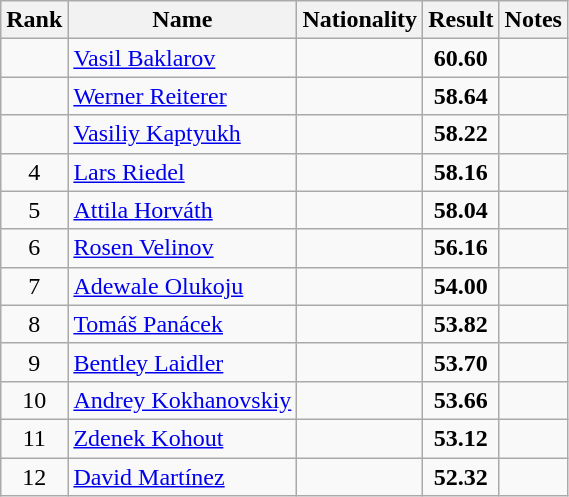<table class="wikitable sortable" style="text-align:center">
<tr>
<th>Rank</th>
<th>Name</th>
<th>Nationality</th>
<th>Result</th>
<th>Notes</th>
</tr>
<tr>
<td></td>
<td align=left><a href='#'>Vasil Baklarov</a></td>
<td align=left></td>
<td><strong>60.60</strong></td>
<td></td>
</tr>
<tr>
<td></td>
<td align=left><a href='#'>Werner Reiterer</a></td>
<td align=left></td>
<td><strong>58.64</strong></td>
<td></td>
</tr>
<tr>
<td></td>
<td align=left><a href='#'>Vasiliy Kaptyukh</a></td>
<td align=left></td>
<td><strong>58.22</strong></td>
<td></td>
</tr>
<tr>
<td>4</td>
<td align=left><a href='#'>Lars Riedel</a></td>
<td align=left></td>
<td><strong>58.16</strong></td>
<td></td>
</tr>
<tr>
<td>5</td>
<td align=left><a href='#'>Attila Horváth</a></td>
<td align=left></td>
<td><strong>58.04</strong></td>
<td></td>
</tr>
<tr>
<td>6</td>
<td align=left><a href='#'>Rosen Velinov</a></td>
<td align=left></td>
<td><strong>56.16</strong></td>
<td></td>
</tr>
<tr>
<td>7</td>
<td align=left><a href='#'>Adewale Olukoju</a></td>
<td align=left></td>
<td><strong>54.00</strong></td>
<td></td>
</tr>
<tr>
<td>8</td>
<td align=left><a href='#'>Tomáš Panácek</a></td>
<td align=left></td>
<td><strong>53.82</strong></td>
<td></td>
</tr>
<tr>
<td>9</td>
<td align=left><a href='#'>Bentley Laidler</a></td>
<td align=left></td>
<td><strong>53.70</strong></td>
<td></td>
</tr>
<tr>
<td>10</td>
<td align=left><a href='#'>Andrey Kokhanovskiy</a></td>
<td align=left></td>
<td><strong>53.66</strong></td>
<td></td>
</tr>
<tr>
<td>11</td>
<td align=left><a href='#'>Zdenek Kohout</a></td>
<td align=left></td>
<td><strong>53.12</strong></td>
<td></td>
</tr>
<tr>
<td>12</td>
<td align=left><a href='#'>David Martínez</a></td>
<td align=left></td>
<td><strong>52.32</strong></td>
<td></td>
</tr>
</table>
